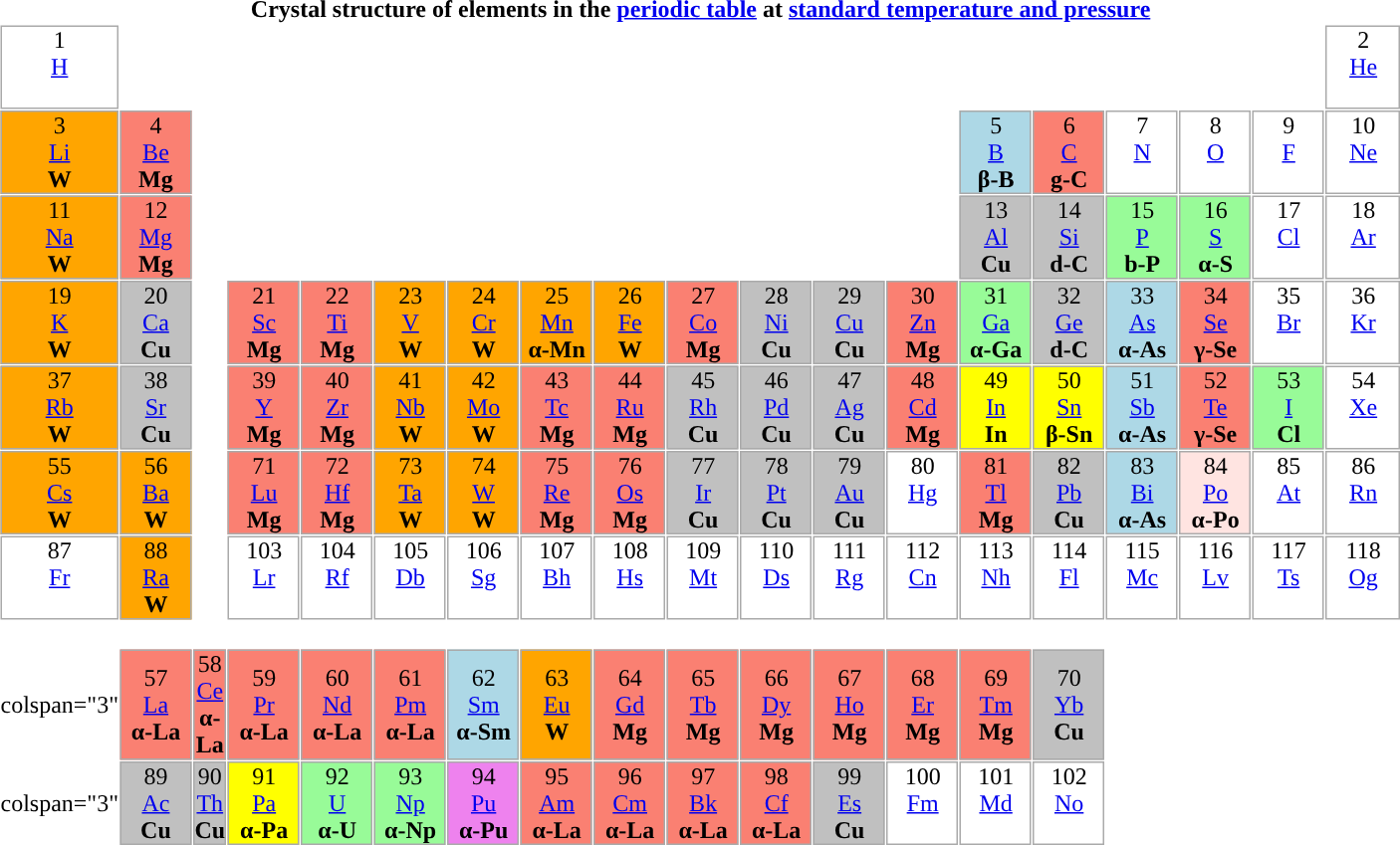<table border="0" cellpadding="0" cellspacing="1" style="text-align:center; background:">
<tr>
<th colspan=20 style="background:">Crystal structure of elements in the <a href='#'>periodic table</a> at <a href='#'>standard temperature and pressure</a></th>
</tr>
<tr style="background:">
</tr>
<tr>
<td style="width:3em; border:1px solid #aaaaaa;  background-color:white;">1<br><a href='#'>H</a><br> </td>
<td style="width:3em;"></td>
<td style="width:0.5em;"></td>
<td style="width:3em;"></td>
<td style="width:3em;"></td>
<td style="width:3em;"></td>
<td style="width:3em;"></td>
<td style="width:3em;"></td>
<td style="width:3em;"></td>
<td style="width:3em;"></td>
<td style="width:3em;"></td>
<td style="width:3em;"></td>
<td style="width:3em;"></td>
<td style="width:3em;"></td>
<td style="width:3em;"></td>
<td style="width:3em;"></td>
<td style="width:3em;"></td>
<td style="width:3em;"></td>
<td style="width:3em; border:1px solid #aaaaaa; background-color:white;">2<br><a href='#'>He</a><br> </td>
</tr>
<tr>
<td style="border:1px solid #aaaaaa; background-color:orange;">3<br> <a href='#'>Li</a><br> <strong>W</strong></td>
<td style="border:1px solid #aaaaaa; background-color:salmon;">4<br> <a href='#'>Be</a><br> <strong>Mg</strong></td>
<td colspan=11></td>
<td style="border:1px solid #aaaaaa; background-color:lightblue;">5<br> <a href='#'>B</a><br><strong>β-B</strong></td>
<td style="border:1px solid #aaaaaa; background-color:salmon;">6<br> <a href='#'>C</a><br><strong>g-C</strong></td>
<td style="border:1px solid #aaaaaa; background-color:white;">7<br> <a href='#'>N</a><br> </td>
<td style="border:1px solid #aaaaaa; background-color:white;">8<br> <a href='#'>O</a><br> </td>
<td style="border:1px solid #aaaaaa; background-color:white;">9<br> <a href='#'>F</a><br> </td>
<td style="border:1px solid #aaaaaa; background-color:white;">10<br> <a href='#'>Ne</a><br> </td>
</tr>
<tr>
<td style="border:1px solid #aaaaaa; background-color:orange;">11<br> <a href='#'>Na</a><br> <strong>W</strong></td>
<td style="border:1px solid #aaaaaa; background-color:salmon;">12<br> <a href='#'>Mg</a><br> <strong>Mg</strong></td>
<td colspan=11></td>
<td style="border:1px solid #aaaaaa; background-color:silver;">13<br> <a href='#'>Al</a> <br> <strong>Cu</strong></td>
<td style="border:1px solid #aaaaaa; background-color:silver;">14<br> <a href='#'>Si</a> <br><strong>d-C</strong></td>
<td style="border:1px solid #aaaaaa; background-color:palegreen;">15<br> <a href='#'>P</a> <br><strong>b-P</strong></td>
<td style="border:1px solid #aaaaaa; background-color:palegreen;">16<br> <a href='#'>S</a> <br><strong>α-S</strong></td>
<td style="border:1px solid #aaaaaa; background-color:white;">17<br> <a href='#'>Cl</a> <br> </td>
<td style="border:1px solid #aaaaaa; background-color:white;">18<br> <a href='#'>Ar</a> <br> </td>
</tr>
<tr>
<td style="border:1px solid #aaaaaa; background-color:orange;">19<br><a href='#'>K</a><br><strong>W</strong></td>
<td style="border:1px solid #aaaaaa; background-color:silver;">20<br> <a href='#'>Ca</a> <br> <strong>Cu</strong></td>
<td></td>
<td style="border:1px solid #aaaaaa; background-color:salmon;">21<br><a href='#'>Sc</a><br> <strong>Mg</strong></td>
<td style="border:1px solid #aaaaaa; background-color:salmon;">22<br><a href='#'>Ti</a> <br><strong>Mg</strong></td>
<td style="border:1px solid #aaaaaa; background-color:orange;">23<br> <a href='#'>V</a><br> <strong>W</strong></td>
<td style="border:1px solid #aaaaaa; background-color:orange;">24<br><a href='#'>Cr</a> <br><strong>W</strong></td>
<td style="border:1px solid #aaaaaa; background-color:orange;">25<br> <a href='#'>Mn</a><br><strong>α-Mn</strong></td>
<td style="border:1px solid #aaaaaa; background-color:orange;">26<br><a href='#'>Fe</a> <br><strong>W</strong></td>
<td style="border:1px solid #aaaaaa; background-color:salmon;">27<br> <a href='#'>Co</a> <br><strong>Mg</strong></td>
<td style="border:1px solid #aaaaaa; background-color:silver;">28<br> <a href='#'>Ni</a> <br> <strong>Cu</strong></td>
<td style="border:1px solid #aaaaaa; background-color:silver">29<br><a href='#'>Cu</a> <br> <strong>Cu</strong></td>
<td style="border:1px solid #aaaaaa; background-color:salmon">30<br> <a href='#'>Zn</a> <br><strong>Mg</strong></td>
<td style="border:1px solid #aaaaaa; background-color:palegreen;">31<br><a href='#'>Ga</a> <br><strong>α-Ga</strong></td>
<td style="border:1px solid #aaaaaa; background-color:silver">32<br> <a href='#'>Ge</a> <br><strong>d-C</strong></td>
<td style="border:1px solid #aaaaaa; background-color:lightblue;">33<br><a href='#'>As</a> <br><strong>α-As</strong></td>
<td style="border:1px solid #aaaaaa; background-color:salmon;">34<br><a href='#'>Se</a> <br><strong>γ-Se</strong></td>
<td style="border:1px solid #aaaaaa; background-color:white;">35<br><a href='#'>Br</a> <br> </td>
<td style="border:1px solid #aaaaaa; background-color:white;">36<br> <a href='#'>Kr</a> <br> </td>
</tr>
<tr>
<td style="border:1px solid #aaaaaa; background-color:orange;">37<br> <a href='#'>Rb</a> <br><strong>W</strong></td>
<td style="border:1px solid #aaaaaa; background-color:silver;">38<br> <a href='#'>Sr</a> <br> <strong>Cu</strong></td>
<td></td>
<td style="border:1px solid #aaaaaa; background-color:salmon;">39<br> <a href='#'>Y</a> <br><strong>Mg</strong></td>
<td style="border:1px solid #aaaaaa; background-color:salmon;">40<br><a href='#'>Zr</a> <br><strong>Mg</strong></td>
<td style="border:1px solid #aaaaaa; background-color:orange;">41<br><a href='#'>Nb</a> <br><strong>W</strong></td>
<td style="border:1px solid #aaaaaa; background-color:orange;">42<br> <a href='#'>Mo</a> <br><strong>W</strong></td>
<td style="border:1px solid #aaaaaa; background-color:salmon;">43<br> <a href='#'>Tc</a> <br><strong>Mg</strong></td>
<td style="border:1px solid #aaaaaa; background-color:salmon;">44<br> <a href='#'>Ru</a> <br><strong>Mg</strong></td>
<td style="border:1px solid #aaaaaa; background-color:silver;">45<br> <a href='#'>Rh</a> <br> <strong>Cu</strong></td>
<td style="border:1px solid #aaaaaa; background-color:silver;">46<br> <a href='#'>Pd</a> <br> <strong>Cu</strong></td>
<td style="border:1px solid #aaaaaa; background-color:silver;">47<br> <a href='#'>Ag</a> <br><strong>Cu</strong></td>
<td style="border:1px solid #aaaaaa; background-color:salmon;">48<br> <a href='#'>Cd</a> <br><strong>Mg</strong></td>
<td style="border:1px solid #aaaaaa; background-color:yellow;">49<br> <a href='#'>In</a> <br><strong>In</strong></td>
<td style="border:1px solid #aaaaaa; background-color:yellow;">50<br> <a href='#'>Sn</a> <br><strong>β-Sn</strong></td>
<td style="border:1px solid #aaaaaa; background-color:lightblue;">51<br> <a href='#'>Sb</a> <br><strong>α-As</strong></td>
<td style="border:1px solid #aaaaaa; background-color:salmon;">52<br><a href='#'>Te</a> <br><strong>γ-Se</strong></td>
<td style="border:1px solid #aaaaaa; background-color:palegreen;">53<br><a href='#'>I</a> <br><strong>Cl</strong></td>
<td style="border:1px solid #aaaaaa; background-color:white;">54<br> <a href='#'>Xe</a> <br> </td>
</tr>
<tr>
<td style="border:1px solid #aaaaaa; background-color:orange;">55<br> <a href='#'>Cs</a><br> <strong>W</strong></td>
<td style="border:1px solid #aaaaaa; background-color:orange;">56<br> <a href='#'>Ba</a><br> <strong>W</strong></td>
<td></td>
<td style="border:1px solid #aaaaaa; background-color:salmon;">71<br><a href='#'>Lu</a><br> <strong>Mg</strong></td>
<td style="border:1px solid #aaaaaa; background-color:salmon;">72<br> <a href='#'>Hf</a> <br><strong>Mg</strong></td>
<td style="border:1px solid #aaaaaa; background-color:orange;">73<br> <a href='#'>Ta</a> <br><strong>W</strong></td>
<td style="border:1px solid #aaaaaa; background-color:orange;">74<br> <a href='#'>W</a> <br><strong>W</strong></td>
<td style="border:1px solid #aaaaaa; background-color:salmon;">75<br> <a href='#'>Re</a> <br><strong>Mg</strong></td>
<td style="border:1px solid #aaaaaa; background-color:salmon;">76<br> <a href='#'>Os</a> <br><strong>Mg</strong></td>
<td style="border:1px solid #aaaaaa; background-color:silver;">77<br> <a href='#'>Ir</a><br><strong>Cu</strong></td>
<td style="border:1px solid #aaaaaa; background-color:silver;">78<br> <a href='#'>Pt</a> <br><strong>Cu</strong></td>
<td style="border:1px solid #aaaaaa; background-color:silver;">79<br> <a href='#'>Au</a> <br><strong>Cu</strong></td>
<td style="border:1px solid #aaaaaa; background-color:white;">80<br> <a href='#'>Hg</a> <br> </td>
<td style="border:1px solid #aaaaaa; background-color:salmon;">81<br> <a href='#'>Tl</a> <br><strong>Mg</strong></td>
<td style="border:1px solid #aaaaaa; background-color:silver;">82<br> <a href='#'>Pb</a> <br><strong>Cu</strong></td>
<td style="border:1px solid #aaaaaa; background-color:lightblue;">83<br> <a href='#'>Bi</a> <br><strong>α-As</strong></td>
<td style="border:1px solid #aaaaaa; background-color:mistyrose;">84<br> <a href='#'>Po</a> <br><strong>α-Po</strong></td>
<td style="border:1px solid #aaaaaa; background-color:white;">85<br> <a href='#'>At</a> <br> </td>
<td style="border:1px solid #aaaaaa; background-color:white;">86<br> <a href='#'>Rn</a> <br> </td>
</tr>
<tr>
<td style="border:1px solid #aaaaaa; background-color:white;">87<br><a href='#'>Fr</a><br> </td>
<td style="border:1px solid #aaaaaa; background-color:orange;">88<br> <a href='#'>Ra</a><br><strong>W</strong></td>
<td></td>
<td style="border:1px solid #aaaaaa; background-color:white;">103<br><a href='#'>Lr</a><br> </td>
<td style="border:1px solid #aaaaaa; background-color:white;">104<br> <a href='#'>Rf</a><br> </td>
<td style="border:1px solid #aaaaaa; background-color:white;">105<br> <a href='#'>Db</a><br> </td>
<td style="border:1px solid #aaaaaa; background-color:white;">106<br> <a href='#'>Sg</a><br> </td>
<td style="border:1px solid #aaaaaa; background-color:white;">107<br> <a href='#'>Bh</a><br> </td>
<td style="border:1px solid #aaaaaa; background-color:white;">108<br> <a href='#'>Hs</a><br> </td>
<td style="border:1px solid #aaaaaa; background-color:white;">109<br> <a href='#'>Mt</a><br> </td>
<td style="border:1px solid #aaaaaa; background-color:white;">110<br> <a href='#'>Ds</a><br> </td>
<td style="border:1px solid #aaaaaa; background-color:white;">111<br> <a href='#'>Rg</a><br> </td>
<td style="border:1px solid #aaaaaa; background-color:white;">112<br> <a href='#'>Cn</a><br> </td>
<td style="border:1px solid #aaaaaa; background-color:white;">113<br> <a href='#'>Nh</a><br> </td>
<td style="border:1px solid #aaaaaa; background-color:white;">114<br> <a href='#'>Fl</a><br> </td>
<td style="border:1px solid #aaaaaa; background-color:white;">115<br> <a href='#'>Mc</a><br> </td>
<td style="border:1px solid #aaaaaa; background-color:white;">116<br> <a href='#'>Lv</a><br> </td>
<td style="border:1px solid #aaaaaa; background-color:white;">117<br> <a href='#'>Ts</a><br> </td>
<td style="border:1px solid #aaaaaa; background-color:white;">118<br> <a href='#'>Og</a><br> </td>
</tr>
<tr>
<td><br></td>
</tr>
<tr>
<td>colspan="3" </td>
<td style="border:1px solid #aaaaaa; background-color:salmon;">57<br><a href='#'>La</a><br> <strong>α-La</strong></td>
<td style="border:1px solid #aaaaaa; background-color:salmon;">58<br><a href='#'>Ce</a><br><strong>α-La</strong></td>
<td style="border:1px solid #aaaaaa; background-color:salmon;">59<br><a href='#'>Pr</a><br> <strong>α-La</strong></td>
<td style="border:1px solid #aaaaaa; background-color:salmon;">60<br><a href='#'>Nd</a> <br> <strong>α-La</strong></td>
<td style="border:1px solid #aaaaaa; background-color:salmon;">61<br><a href='#'>Pm</a><br> <strong>α-La</strong></td>
<td style="border:1px solid #aaaaaa; background-color:lightblue;">62<br><a href='#'>Sm</a><br><strong>α-Sm</strong></td>
<td style="border:1px solid #aaaaaa; background-color:orange;">63<br><a href='#'>Eu</a><br><strong>W</strong></td>
<td style="border:1px solid #aaaaaa; background-color:salmon;">64<br><a href='#'>Gd</a><br> <strong>Mg</strong></td>
<td style="border:1px solid #aaaaaa; background-color:salmon;">65<br><a href='#'>Tb</a><br> <strong>Mg</strong></td>
<td style="border:1px solid #aaaaaa; background-color:salmon;">66<br><a href='#'>Dy</a><br> <strong>Mg</strong></td>
<td style="border:1px solid #aaaaaa; background-color:salmon;">67<br><a href='#'>Ho</a><br> <strong>Mg</strong></td>
<td style="border:1px solid #aaaaaa; background-color:salmon;">68<br><a href='#'>Er</a><br> <strong>Mg</strong></td>
<td style="border:1px solid #aaaaaa; background-color:salmon;">69<br><a href='#'>Tm</a><br> <strong>Mg</strong></td>
<td style="border:1px solid #aaaaaa; background-color:silver;">70<br><a href='#'>Yb</a><br><strong>Cu</strong></td>
</tr>
<tr>
<td>colspan="3" </td>
<td style="border:1px solid #aaaaaa; background-color:silver;">89<br><a href='#'>Ac</a><br> <strong>Cu</strong></td>
<td style="border:1px solid #aaaaaa; background-color:silver;">90<br><a href='#'>Th</a><br><strong>Cu</strong></td>
<td style="border:1px solid #aaaaaa; background-color:yellow;">91<br><a href='#'>Pa</a><br><strong>α-Pa</strong></td>
<td style="border:1px solid #aaaaaa; background-color:palegreen;">92<br><a href='#'>U</a><br><strong>α-U</strong></td>
<td style="border:1px solid #aaaaaa; background-color:palegreen;">93<br><a href='#'>Np</a><br><strong>α-Np</strong></td>
<td style="border:1px solid #aaaaaa; background-color:violet;">94<br><a href='#'>Pu</a><br><strong>α-Pu</strong></td>
<td style="border:1px solid #aaaaaa; background-color:salmon;">95<br><a href='#'>Am</a><br> <strong>α-La</strong></td>
<td style="border:1px solid #aaaaaa; background-color:salmon;">96<br><a href='#'>Cm</a><br> <strong>α-La</strong></td>
<td style="border:1px solid #aaaaaa; background-color:salmon;">97<br><a href='#'>Bk</a><br> <strong>α-La</strong></td>
<td style="border:1px solid #aaaaaa; background-color:salmon;">98<br><a href='#'>Cf</a><br> <strong>α-La</strong></td>
<td style="border:1px solid #aaaaaa; background-color:silver;">99<br><a href='#'>Es</a><br> <strong>Cu</strong></td>
<td style="border:1px solid #aaaaaa; background-color:white;">100<br><a href='#'>Fm</a><br> </td>
<td style="border:1px solid #aaaaaa; background-color:white;">101<br><a href='#'>Md</a><br> </td>
<td style="border:1px solid #aaaaaa; background-color:white;">102<br><a href='#'>No</a><br> </td>
</tr>
</table>
